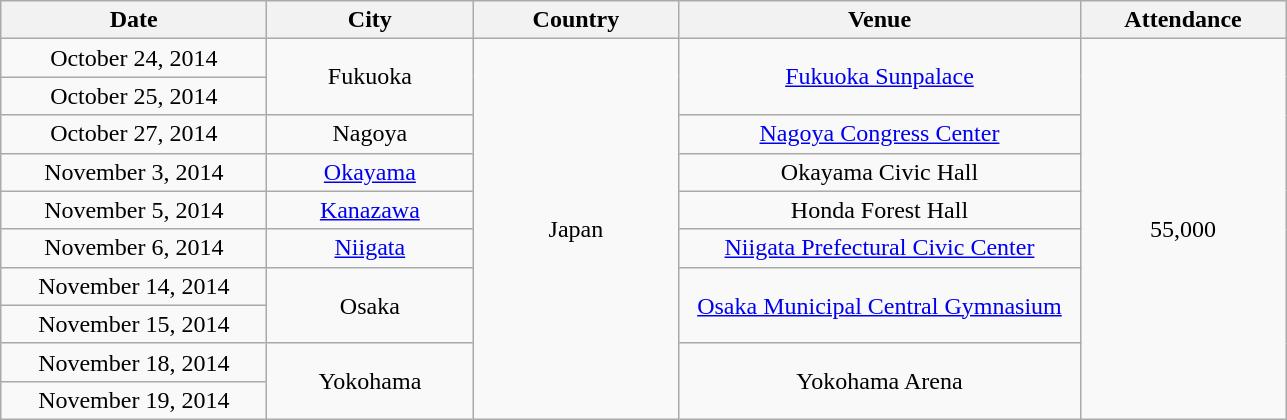<table class="wikitable" style="text-align:center;">
<tr>
<th width="170">Date</th>
<th width="130">City</th>
<th width="130">Country</th>
<th width="260">Venue</th>
<th width="130">Attendance</th>
</tr>
<tr>
<td>October 24, 2014</td>
<td rowspan="2">Fukuoka</td>
<td rowspan="10">Japan</td>
<td rowspan="2"><a href='#'>Fukuoka Sunpalace</a></td>
<td rowspan="10">55,000</td>
</tr>
<tr>
<td>October 25, 2014</td>
</tr>
<tr>
<td>October 27, 2014</td>
<td>Nagoya</td>
<td><a href='#'>Nagoya Congress Center</a></td>
</tr>
<tr>
<td>November 3, 2014</td>
<td><a href='#'>Okayama</a></td>
<td>Okayama Civic Hall</td>
</tr>
<tr>
<td>November 5, 2014</td>
<td><a href='#'>Kanazawa</a></td>
<td>Honda Forest Hall</td>
</tr>
<tr>
<td>November 6, 2014</td>
<td><a href='#'>Niigata</a></td>
<td><a href='#'>Niigata Prefectural Civic Center</a></td>
</tr>
<tr>
<td>November 14, 2014</td>
<td rowspan="2">Osaka</td>
<td rowspan="2"><a href='#'>Osaka Municipal Central Gymnasium</a></td>
</tr>
<tr>
<td>November 15, 2014</td>
</tr>
<tr>
<td>November 18, 2014</td>
<td rowspan="2">Yokohama</td>
<td rowspan="2">Yokohama Arena</td>
</tr>
<tr>
<td>November 19, 2014</td>
</tr>
</table>
